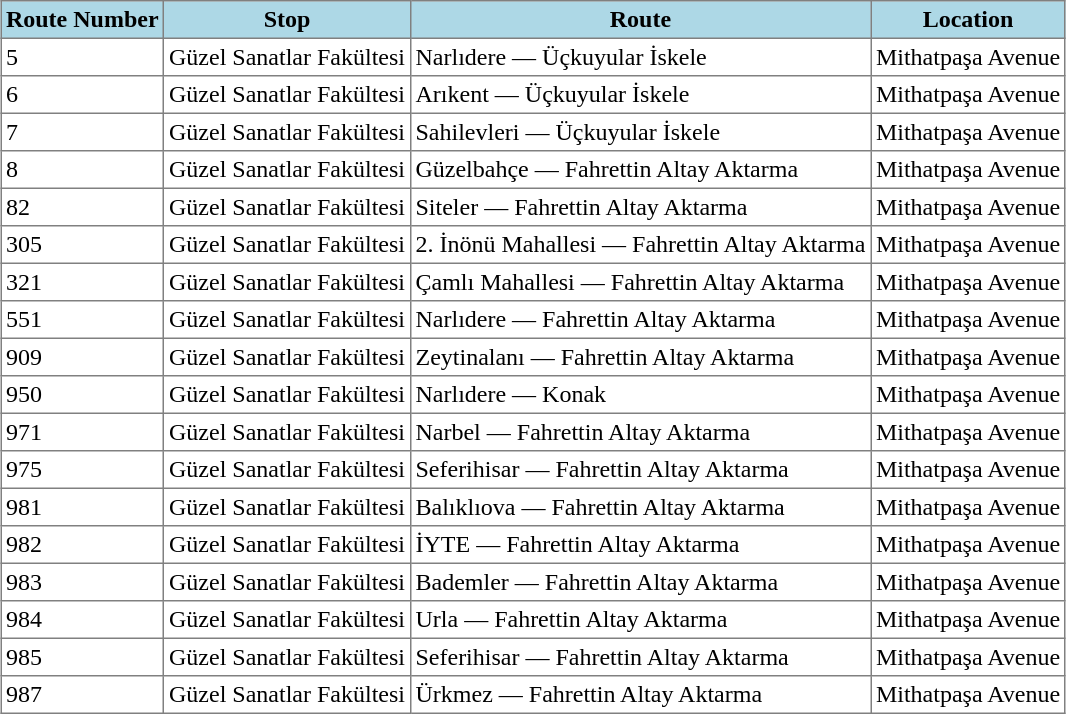<table class="toccolours" border="1" cellpadding="3" style="margin:1em auto; border-collapse:collapse;">
<tr style="background:lightblue;">
<th>Route Number</th>
<th>Stop</th>
<th>Route</th>
<th>Location</th>
</tr>
<tr>
<td>5</td>
<td>Güzel Sanatlar Fakültesi</td>
<td>Narlıdere — Üçkuyular İskele</td>
<td>Mithatpaşa Avenue</td>
</tr>
<tr>
<td>6</td>
<td>Güzel Sanatlar Fakültesi</td>
<td>Arıkent — Üçkuyular İskele</td>
<td>Mithatpaşa Avenue</td>
</tr>
<tr>
<td>7</td>
<td>Güzel Sanatlar Fakültesi</td>
<td>Sahilevleri — Üçkuyular İskele</td>
<td>Mithatpaşa Avenue</td>
</tr>
<tr>
<td>8</td>
<td>Güzel Sanatlar Fakültesi</td>
<td>Güzelbahçe — Fahrettin Altay Aktarma</td>
<td>Mithatpaşa Avenue</td>
</tr>
<tr>
<td>82</td>
<td>Güzel Sanatlar Fakültesi</td>
<td>Siteler — Fahrettin Altay Aktarma</td>
<td>Mithatpaşa Avenue</td>
</tr>
<tr>
<td>305</td>
<td>Güzel Sanatlar Fakültesi</td>
<td>2. İnönü Mahallesi — Fahrettin Altay Aktarma</td>
<td>Mithatpaşa Avenue</td>
</tr>
<tr>
<td>321</td>
<td>Güzel Sanatlar Fakültesi</td>
<td>Çamlı Mahallesi — Fahrettin Altay Aktarma</td>
<td>Mithatpaşa Avenue</td>
</tr>
<tr>
<td>551</td>
<td>Güzel Sanatlar Fakültesi</td>
<td>Narlıdere — Fahrettin Altay Aktarma</td>
<td>Mithatpaşa Avenue</td>
</tr>
<tr>
<td>909</td>
<td>Güzel Sanatlar Fakültesi</td>
<td>Zeytinalanı — Fahrettin Altay Aktarma</td>
<td>Mithatpaşa Avenue</td>
</tr>
<tr>
<td>950</td>
<td>Güzel Sanatlar Fakültesi</td>
<td>Narlıdere — Konak</td>
<td>Mithatpaşa Avenue</td>
</tr>
<tr>
<td>971</td>
<td>Güzel Sanatlar Fakültesi</td>
<td>Narbel — Fahrettin Altay Aktarma</td>
<td>Mithatpaşa Avenue</td>
</tr>
<tr>
<td>975</td>
<td>Güzel Sanatlar Fakültesi</td>
<td>Seferihisar — Fahrettin Altay Aktarma</td>
<td>Mithatpaşa Avenue</td>
</tr>
<tr>
<td>981</td>
<td>Güzel Sanatlar Fakültesi</td>
<td>Balıklıova — Fahrettin Altay Aktarma</td>
<td>Mithatpaşa Avenue</td>
</tr>
<tr>
<td>982</td>
<td>Güzel Sanatlar Fakültesi</td>
<td>İYTE — Fahrettin Altay Aktarma</td>
<td>Mithatpaşa Avenue</td>
</tr>
<tr>
<td>983</td>
<td>Güzel Sanatlar Fakültesi</td>
<td>Bademler — Fahrettin Altay Aktarma</td>
<td>Mithatpaşa Avenue</td>
</tr>
<tr>
<td>984</td>
<td>Güzel Sanatlar Fakültesi</td>
<td>Urla — Fahrettin Altay Aktarma</td>
<td>Mithatpaşa Avenue</td>
</tr>
<tr>
<td>985</td>
<td>Güzel Sanatlar Fakültesi</td>
<td>Seferihisar — Fahrettin Altay Aktarma</td>
<td>Mithatpaşa Avenue</td>
</tr>
<tr>
<td>987</td>
<td>Güzel Sanatlar Fakültesi</td>
<td>Ürkmez — Fahrettin Altay Aktarma</td>
<td>Mithatpaşa Avenue</td>
</tr>
</table>
